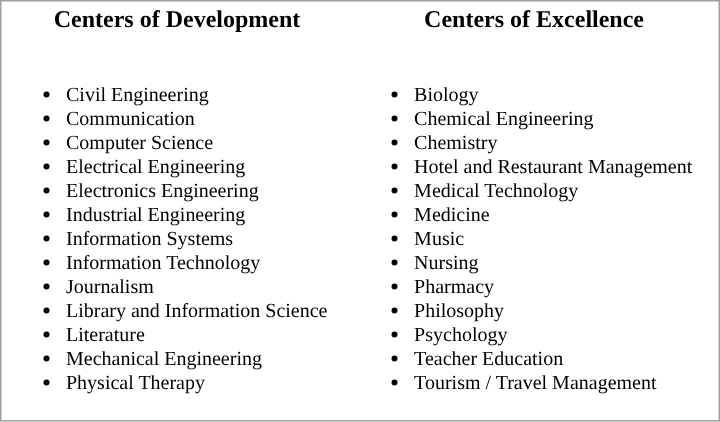<table style="float:right; margin:1em 1em 1em 1em; width:30em; border: 1px solid #a0a0a0;">
<tr>
<th>Centers of Development</th>
<th>Centers of Excellence</th>
</tr>
<tr>
<td style="vertical-align:top; font-size:smaller;"><br><ul><li>Civil Engineering</li><li>Communication</li><li>Computer Science</li><li>Electrical Engineering</li><li>Electronics Engineering</li><li>Industrial Engineering</li><li>Information Systems</li><li>Information Technology</li><li>Journalism</li><li>Library and Information Science</li><li>Literature</li><li>Mechanical Engineering</li><li>Physical Therapy</li></ul></td>
<td style="vertical-align:top; font-size:smaller;"><br><ul><li>Biology</li><li>Chemical Engineering</li><li>Chemistry</li><li>Hotel and Restaurant Management</li><li>Medical Technology</li><li>Medicine</li><li>Music</li><li>Nursing</li><li>Pharmacy</li><li>Philosophy</li><li>Psychology</li><li>Teacher Education</li><li>Tourism / Travel Management</li></ul></td>
</tr>
</table>
